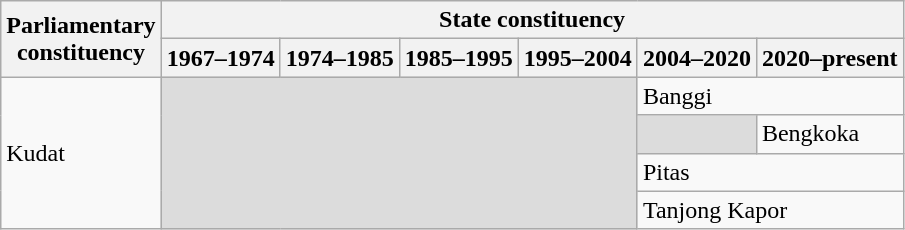<table class=wikitable>
<tr>
<th rowspan=2>Parliamentary<br>constituency</th>
<th colspan=6>State constituency</th>
</tr>
<tr>
<th>1967–1974</th>
<th>1974–1985</th>
<th>1985–1995</th>
<th>1995–2004</th>
<th>2004–2020</th>
<th>2020–present</th>
</tr>
<tr>
<td rowspan=4>Kudat</td>
<td rowspan=4 colspan=4 bgcolor=dcdcdc></td>
<td colspan=2>Banggi</td>
</tr>
<tr>
<td bgcolor="dcdcdc"></td>
<td>Bengkoka</td>
</tr>
<tr>
<td colspan=2>Pitas</td>
</tr>
<tr>
<td colspan=2>Tanjong Kapor</td>
</tr>
</table>
